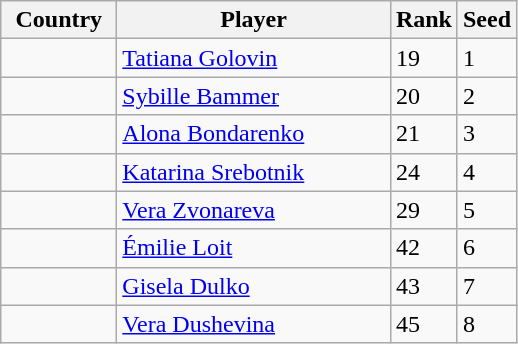<table class="sortable wikitable">
<tr>
<th width="70">Country</th>
<th width="175">Player</th>
<th>Rank</th>
<th>Seed</th>
</tr>
<tr>
<td></td>
<td><a href='#'>Tatiana Golovin</a></td>
<td>19</td>
<td>1</td>
</tr>
<tr>
<td></td>
<td><a href='#'>Sybille Bammer</a></td>
<td>20</td>
<td>2</td>
</tr>
<tr>
<td></td>
<td><a href='#'>Alona Bondarenko</a></td>
<td>21</td>
<td>3</td>
</tr>
<tr>
<td></td>
<td><a href='#'>Katarina Srebotnik</a></td>
<td>24</td>
<td>4</td>
</tr>
<tr>
<td></td>
<td><a href='#'>Vera Zvonareva</a></td>
<td>29</td>
<td>5</td>
</tr>
<tr>
<td></td>
<td><a href='#'>Émilie Loit</a></td>
<td>42</td>
<td>6</td>
</tr>
<tr>
<td></td>
<td><a href='#'>Gisela Dulko</a></td>
<td>43</td>
<td>7</td>
</tr>
<tr>
<td></td>
<td><a href='#'>Vera Dushevina</a></td>
<td>45</td>
<td>8</td>
</tr>
</table>
